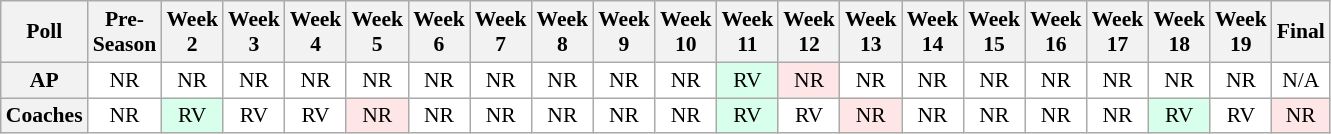<table class="wikitable" style="white-space:nowrap;font-size:90%">
<tr>
<th>Poll</th>
<th>Pre-<br>Season</th>
<th>Week<br>2</th>
<th>Week<br>3</th>
<th>Week<br>4</th>
<th>Week<br>5</th>
<th>Week<br>6</th>
<th>Week<br>7</th>
<th>Week<br>8</th>
<th>Week<br>9</th>
<th>Week<br>10</th>
<th>Week<br>11</th>
<th>Week<br>12</th>
<th>Week<br>13</th>
<th>Week<br>14</th>
<th>Week<br>15</th>
<th>Week<br>16</th>
<th>Week<br>17</th>
<th>Week<br>18</th>
<th>Week<br>19</th>
<th>Final</th>
</tr>
<tr style="text-align:center;">
<th>AP</th>
<td style="background:#FFF;">NR</td>
<td style="background:#FFF;">NR</td>
<td style="background:#FFF;">NR</td>
<td style="background:#FFF;">NR</td>
<td style="background:#FFF;">NR</td>
<td style="background:#FFF;">NR</td>
<td style="background:#FFF;">NR</td>
<td style="background:#FFF;">NR</td>
<td style="background:#FFF;">NR</td>
<td style="background:#FFF;">NR</td>
<td style="background:#D8FFEB;">RV</td>
<td style="background:#FFE6E6;">NR</td>
<td style="background:#FFF;">NR</td>
<td style="background:#FFF;">NR</td>
<td style="background:#FFF;">NR</td>
<td style="background:#FFF;">NR</td>
<td style="background:#FFF;">NR</td>
<td style="background:#FFF;">NR</td>
<td style="background:#FFF;">NR</td>
<td style="background:#FFF;">N/A</td>
</tr>
<tr style="text-align:center;">
<th>Coaches</th>
<td style="background:#FFF;">NR</td>
<td style="background:#D8FFEB;">RV</td>
<td style="background:#FFF;">RV</td>
<td style="background:#FFF;">RV</td>
<td style="background:#FFE6E6;">NR</td>
<td style="background:#FFF;">NR</td>
<td style="background:#FFF;">NR</td>
<td style="background:#FFF;">NR</td>
<td style="background:#FFF;">NR</td>
<td style="background:#FFF;">NR</td>
<td style="background:#D8FFEB;">RV</td>
<td style="background:#FFF;">RV</td>
<td style="background:#FFE6E6;">NR</td>
<td style="background:#FFF;">NR</td>
<td style="background:#FFF;">NR</td>
<td style="background:#FFF;">NR</td>
<td style="background:#FFF;">NR</td>
<td style="background:#D8FFEB;">RV</td>
<td style="background:#FFF;">RV</td>
<td style="background:#FFE6E6;">NR</td>
</tr>
</table>
